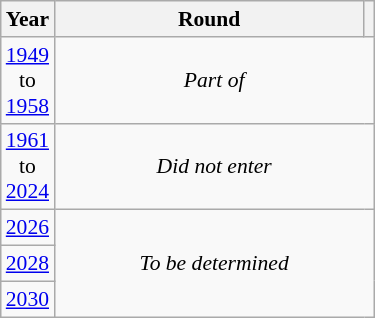<table class="wikitable" style="text-align: center; font-size:90%">
<tr>
<th>Year</th>
<th style="width:200px">Round</th>
<th></th>
</tr>
<tr>
<td><a href='#'>1949</a><br>to<br><a href='#'>1958</a></td>
<td colspan="2"><em>Part of </em></td>
</tr>
<tr>
<td><a href='#'>1961</a><br>to<br><a href='#'>2024</a></td>
<td colspan="2"><em>Did not enter</em></td>
</tr>
<tr>
<td><a href='#'>2026</a></td>
<td colspan="2" rowspan="3"><em>To be determined</em></td>
</tr>
<tr>
<td><a href='#'>2028</a></td>
</tr>
<tr>
<td><a href='#'>2030</a></td>
</tr>
</table>
